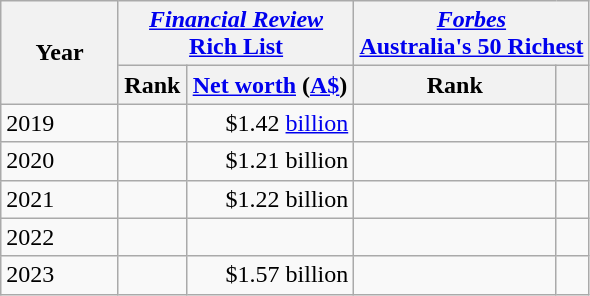<table class="wikitable">
<tr>
<th rowspan=2>Year</th>
<th colspan=2 width=40%><em><a href='#'>Financial Review</a></em><br><a href='#'>Rich List</a></th>
<th colspan=2 width=40%><em><a href='#'>Forbes</a></em><br><a href='#'>Australia's 50 Richest</a></th>
</tr>
<tr>
<th>Rank</th>
<th><a href='#'>Net worth</a> (<a href='#'>A$</a>)</th>
<th>Rank</th>
<th></th>
</tr>
<tr>
<td>2019</td>
<td align="center"></td>
<td align="right">$1.42 <a href='#'>billion</a> </td>
<td align="center"></td>
<td align="right"></td>
</tr>
<tr>
<td>2020</td>
<td align="center"></td>
<td align="right">$1.21 billion </td>
<td align="center"></td>
<td align="right"></td>
</tr>
<tr>
<td>2021</td>
<td align="center"></td>
<td align="right">$1.22 billion </td>
<td align="center"></td>
<td align="right"></td>
</tr>
<tr>
<td>2022</td>
<td align="center"></td>
<td align="right"></td>
<td align="center"></td>
<td align="right"></td>
</tr>
<tr>
<td>2023</td>
<td align="center"></td>
<td align="right">$1.57 billion </td>
<td align="center"></td>
<td align="right"></td>
</tr>
</table>
